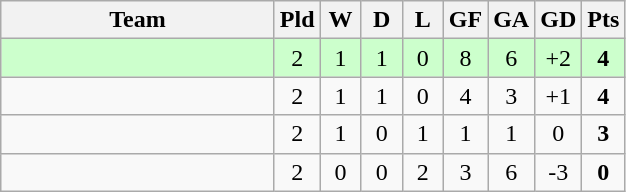<table class="wikitable" style="text-align: center;">
<tr>
<th width=175>Team</th>
<th width=20 abbr="Played">Pld</th>
<th width=20 abbr="Won">W</th>
<th width=20 abbr="Drawn">D</th>
<th width=20 abbr="Lost">L</th>
<th width=20 abbr="Goals for">GF</th>
<th width=20 abbr="Goals against">GA</th>
<th width=20 abbr="Goal difference">GD</th>
<th width=20 abbr="Points">Pts</th>
</tr>
<tr bgcolor="#ccffcc">
<td align=left></td>
<td>2</td>
<td>1</td>
<td>1</td>
<td>0</td>
<td>8</td>
<td>6</td>
<td>+2</td>
<td><strong>4</strong></td>
</tr>
<tr>
<td align=left></td>
<td>2</td>
<td>1</td>
<td>1</td>
<td>0</td>
<td>4</td>
<td>3</td>
<td>+1</td>
<td><strong>4</strong></td>
</tr>
<tr>
<td align=left></td>
<td>2</td>
<td>1</td>
<td>0</td>
<td>1</td>
<td>1</td>
<td>1</td>
<td>0</td>
<td><strong>3</strong></td>
</tr>
<tr>
<td align=left></td>
<td>2</td>
<td>0</td>
<td>0</td>
<td>2</td>
<td>3</td>
<td>6</td>
<td>-3</td>
<td><strong>0</strong></td>
</tr>
</table>
